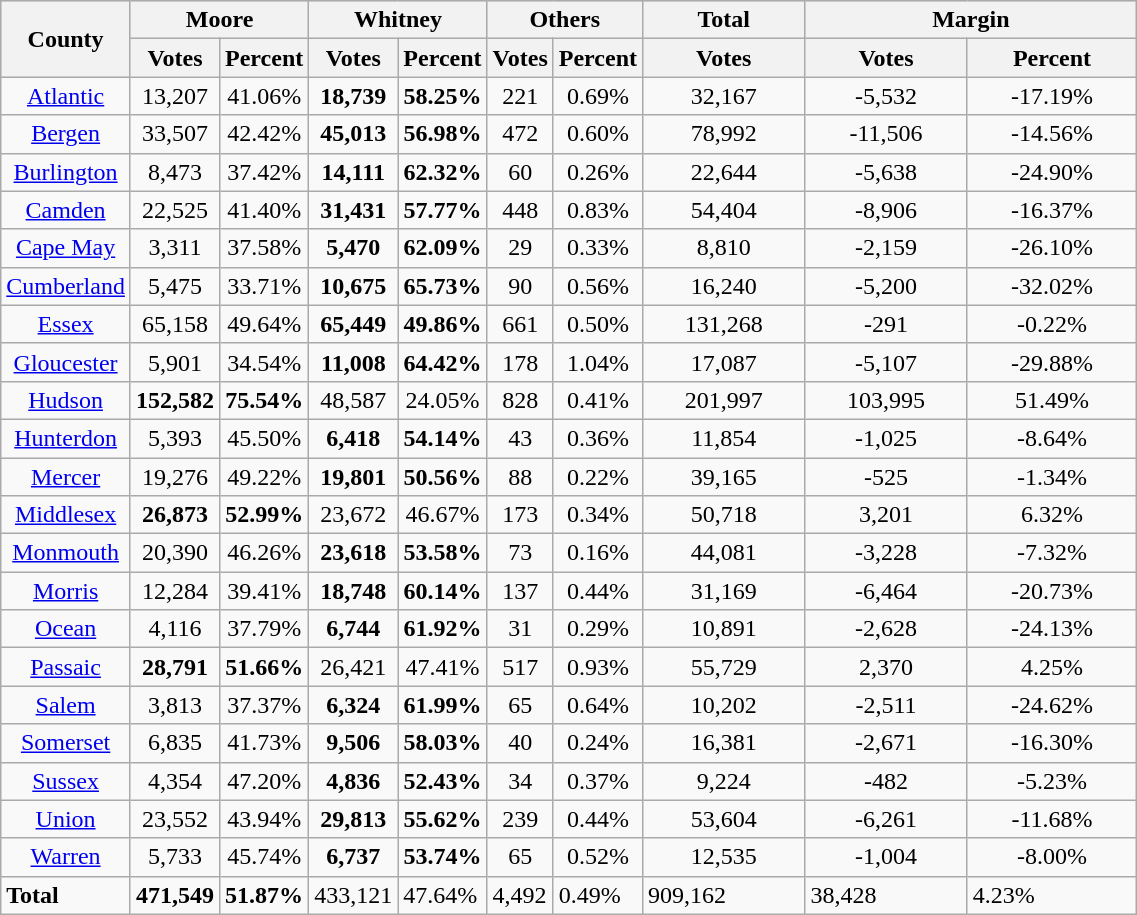<table style="width:60%;" class="wikitable sortable">
<tr style="background:lightgrey;">
<th style="width:3%;" rowspan=2>County</th>
<th style="width:2%;" colspan="2">Moore</th>
<th style="width:2%;" colspan=2>Whitney</th>
<th style="width:2%;" colspan=2>Others</th>
<th>Total</th>
<th colspan="2">Margin</th>
</tr>
<tr>
<th>Votes</th>
<th>Percent</th>
<th>Votes</th>
<th>Percent</th>
<th>Votes</th>
<th>Percent</th>
<th>Votes</th>
<th>Votes</th>
<th>Percent</th>
</tr>
<tr style="text-align:center;"|>
<td><a href='#'>Atlantic</a></td>
<td>13,207</td>
<td>41.06%</td>
<td><strong>18,739</strong></td>
<td><strong>58.25%</strong></td>
<td>221</td>
<td>0.69%</td>
<td>32,167</td>
<td>-5,532</td>
<td>-17.19%</td>
</tr>
<tr style="text-align:center;"|>
<td><a href='#'>Bergen</a></td>
<td>33,507</td>
<td>42.42%</td>
<td><strong>45,013</strong></td>
<td><strong>56.98%</strong></td>
<td>472</td>
<td>0.60%</td>
<td>78,992</td>
<td>-11,506</td>
<td>-14.56%</td>
</tr>
<tr style="text-align:center;"|>
<td><a href='#'>Burlington</a></td>
<td>8,473</td>
<td>37.42%</td>
<td><strong>14,111</strong></td>
<td><strong>62.32%</strong></td>
<td>60</td>
<td>0.26%</td>
<td>22,644</td>
<td>-5,638</td>
<td>-24.90%</td>
</tr>
<tr style="text-align:center;"|>
<td><a href='#'>Camden</a></td>
<td>22,525</td>
<td>41.40%</td>
<td><strong>31,431</strong></td>
<td><strong>57.77%</strong></td>
<td>448</td>
<td>0.83%</td>
<td>54,404</td>
<td>-8,906</td>
<td>-16.37%</td>
</tr>
<tr style="text-align:center;"|>
<td><a href='#'>Cape May</a></td>
<td>3,311</td>
<td>37.58%</td>
<td><strong>5,470</strong></td>
<td><strong>62.09%</strong></td>
<td>29</td>
<td>0.33%</td>
<td>8,810</td>
<td>-2,159</td>
<td>-26.10%</td>
</tr>
<tr style="text-align:center;"|>
<td><a href='#'>Cumberland</a></td>
<td>5,475</td>
<td>33.71%</td>
<td><strong>10,675</strong></td>
<td><strong>65.73%</strong></td>
<td>90</td>
<td>0.56%</td>
<td>16,240</td>
<td>-5,200</td>
<td>-32.02%</td>
</tr>
<tr style="text-align:center;"|>
<td><a href='#'>Essex</a></td>
<td>65,158</td>
<td>49.64%</td>
<td><strong>65,449</strong></td>
<td><strong>49.86%</strong></td>
<td>661</td>
<td>0.50%</td>
<td>131,268</td>
<td>-291</td>
<td>-0.22%</td>
</tr>
<tr style="text-align:center;"|>
<td><a href='#'>Gloucester</a></td>
<td>5,901</td>
<td>34.54%</td>
<td><strong>11,008</strong></td>
<td><strong>64.42%</strong></td>
<td>178</td>
<td>1.04%</td>
<td>17,087</td>
<td>-5,107</td>
<td>-29.88%</td>
</tr>
<tr style="text-align:center;"|>
<td><a href='#'>Hudson</a></td>
<td><strong>152,582</strong></td>
<td><strong>75.54%</strong></td>
<td>48,587</td>
<td>24.05%</td>
<td>828</td>
<td>0.41%</td>
<td>201,997</td>
<td>103,995</td>
<td>51.49%</td>
</tr>
<tr style="text-align:center;"|>
<td><a href='#'>Hunterdon</a></td>
<td>5,393</td>
<td>45.50%</td>
<td><strong>6,418</strong></td>
<td><strong>54.14%</strong></td>
<td>43</td>
<td>0.36%</td>
<td>11,854</td>
<td>-1,025</td>
<td>-8.64%</td>
</tr>
<tr style="text-align:center;"|>
<td><a href='#'>Mercer</a></td>
<td>19,276</td>
<td>49.22%</td>
<td><strong>19,801</strong></td>
<td><strong>50.56%</strong></td>
<td>88</td>
<td>0.22%</td>
<td>39,165</td>
<td>-525</td>
<td>-1.34%</td>
</tr>
<tr style="text-align:center;"|>
<td><a href='#'>Middlesex</a></td>
<td><strong>26,873</strong></td>
<td><strong>52.99%</strong></td>
<td>23,672</td>
<td>46.67%</td>
<td>173</td>
<td>0.34%</td>
<td>50,718</td>
<td>3,201</td>
<td>6.32%</td>
</tr>
<tr style="text-align:center;"|>
<td><a href='#'>Monmouth</a></td>
<td>20,390</td>
<td>46.26%</td>
<td><strong>23,618</strong></td>
<td><strong>53.58%</strong></td>
<td>73</td>
<td>0.16%</td>
<td>44,081</td>
<td>-3,228</td>
<td>-7.32%</td>
</tr>
<tr style="text-align:center;"|>
<td><a href='#'>Morris</a></td>
<td>12,284</td>
<td>39.41%</td>
<td><strong>18,748</strong></td>
<td><strong>60.14%</strong></td>
<td>137</td>
<td>0.44%</td>
<td>31,169</td>
<td>-6,464</td>
<td>-20.73%</td>
</tr>
<tr style="text-align:center;"|>
<td><a href='#'>Ocean</a></td>
<td>4,116</td>
<td>37.79%</td>
<td><strong>6,744</strong></td>
<td><strong>61.92%</strong></td>
<td>31</td>
<td>0.29%</td>
<td>10,891</td>
<td>-2,628</td>
<td>-24.13%</td>
</tr>
<tr style="text-align:center;"|>
<td><a href='#'>Passaic</a></td>
<td><strong>28,791</strong></td>
<td><strong>51.66%</strong></td>
<td>26,421</td>
<td>47.41%</td>
<td>517</td>
<td>0.93%</td>
<td>55,729</td>
<td>2,370</td>
<td>4.25%</td>
</tr>
<tr style="text-align:center;"|>
<td><a href='#'>Salem</a></td>
<td>3,813</td>
<td>37.37%</td>
<td><strong>6,324</strong></td>
<td><strong>61.99%</strong></td>
<td>65</td>
<td>0.64%</td>
<td>10,202</td>
<td>-2,511</td>
<td>-24.62%</td>
</tr>
<tr style="text-align:center;"|>
<td><a href='#'>Somerset</a></td>
<td>6,835</td>
<td>41.73%</td>
<td><strong>9,506</strong></td>
<td><strong>58.03%</strong></td>
<td>40</td>
<td>0.24%</td>
<td>16,381</td>
<td>-2,671</td>
<td>-16.30%</td>
</tr>
<tr style="text-align:center;"|>
<td><a href='#'>Sussex</a></td>
<td>4,354</td>
<td>47.20%</td>
<td><strong>4,836</strong></td>
<td><strong>52.43%</strong></td>
<td>34</td>
<td>0.37%</td>
<td>9,224</td>
<td>-482</td>
<td>-5.23%</td>
</tr>
<tr style="text-align:center;"|>
<td><a href='#'>Union</a></td>
<td>23,552</td>
<td>43.94%</td>
<td><strong>29,813</strong></td>
<td><strong>55.62%</strong></td>
<td>239</td>
<td>0.44%</td>
<td>53,604</td>
<td>-6,261</td>
<td>-11.68%</td>
</tr>
<tr style="text-align:center;"|>
<td><a href='#'>Warren</a></td>
<td>5,733</td>
<td>45.74%</td>
<td><strong>6,737</strong></td>
<td><strong>53.74%</strong></td>
<td>65</td>
<td>0.52%</td>
<td>12,535</td>
<td>-1,004</td>
<td>-8.00%</td>
</tr>
<tr>
<td><strong>Total</strong></td>
<td><strong>471,549</strong></td>
<td><strong>51.87%</strong></td>
<td>433,121</td>
<td>47.64%</td>
<td>4,492</td>
<td>0.49%</td>
<td>909,162</td>
<td>38,428</td>
<td>4.23%</td>
</tr>
</table>
